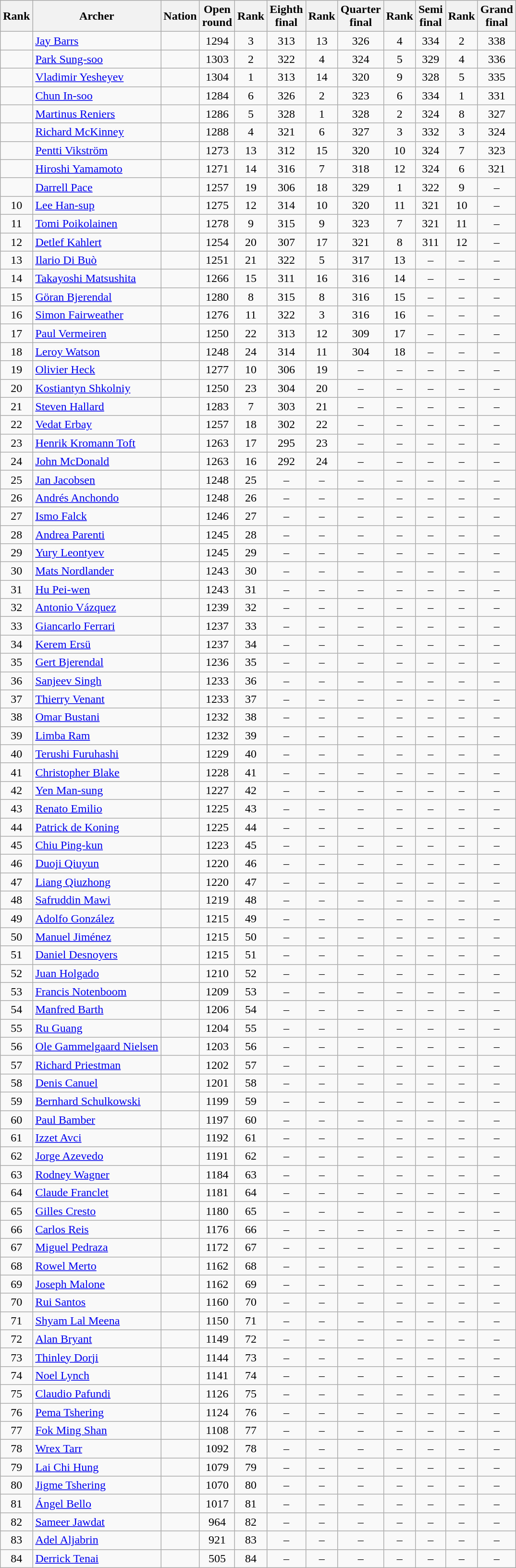<table class="wikitable sortable" style="text-align:center;">
<tr>
<th>Rank</th>
<th>Archer</th>
<th>Nation</th>
<th>Open <br>round</th>
<th>Rank</th>
<th>Eighth<br>final</th>
<th>Rank</th>
<th>Quarter <br>final</th>
<th>Rank</th>
<th>Semi <br>final</th>
<th>Rank</th>
<th>Grand<br>final</th>
</tr>
<tr>
<td></td>
<td align=left><a href='#'>Jay Barrs</a></td>
<td align=left></td>
<td>1294</td>
<td>3</td>
<td>313</td>
<td>13</td>
<td>326</td>
<td>4</td>
<td>334</td>
<td>2</td>
<td>338</td>
</tr>
<tr>
<td></td>
<td align=left><a href='#'>Park Sung-soo</a></td>
<td align=left></td>
<td>1303</td>
<td>2</td>
<td>322</td>
<td>4</td>
<td>324</td>
<td>5</td>
<td>329</td>
<td>4</td>
<td>336</td>
</tr>
<tr>
<td></td>
<td align=left><a href='#'>Vladimir Yesheyev</a></td>
<td align=left></td>
<td>1304</td>
<td>1</td>
<td>313</td>
<td>14</td>
<td>320</td>
<td>9</td>
<td>328</td>
<td>5</td>
<td>335</td>
</tr>
<tr>
<td></td>
<td align=left><a href='#'>Chun In-soo</a></td>
<td align=left></td>
<td>1284</td>
<td>6</td>
<td>326</td>
<td>2</td>
<td>323</td>
<td>6</td>
<td>334</td>
<td>1</td>
<td>331</td>
</tr>
<tr>
<td></td>
<td align=left><a href='#'>Martinus Reniers</a></td>
<td align=left></td>
<td>1286</td>
<td>5</td>
<td>328</td>
<td>1</td>
<td>328</td>
<td>2</td>
<td>324</td>
<td>8</td>
<td>327</td>
</tr>
<tr>
<td></td>
<td align=left><a href='#'>Richard McKinney</a></td>
<td align=left></td>
<td>1288</td>
<td>4</td>
<td>321</td>
<td>6</td>
<td>327</td>
<td>3</td>
<td>332</td>
<td>3</td>
<td>324</td>
</tr>
<tr>
<td></td>
<td align=left><a href='#'>Pentti Vikström</a></td>
<td align=left></td>
<td>1273</td>
<td>13</td>
<td>312</td>
<td>15</td>
<td>320</td>
<td>10</td>
<td>324</td>
<td>7</td>
<td>323</td>
</tr>
<tr>
<td></td>
<td align=left><a href='#'>Hiroshi Yamamoto</a></td>
<td align=left></td>
<td>1271</td>
<td>14</td>
<td>316</td>
<td>7</td>
<td>318</td>
<td>12</td>
<td>324</td>
<td>6</td>
<td>321</td>
</tr>
<tr>
<td></td>
<td align=left><a href='#'>Darrell Pace</a></td>
<td align=left></td>
<td>1257</td>
<td>19</td>
<td>306</td>
<td>18</td>
<td>329</td>
<td>1</td>
<td>322</td>
<td>9</td>
<td>–</td>
</tr>
<tr>
<td>10</td>
<td align=left><a href='#'>Lee Han-sup</a></td>
<td align=left></td>
<td>1275</td>
<td>12</td>
<td>314</td>
<td>10</td>
<td>320</td>
<td>11</td>
<td>321</td>
<td>10</td>
<td>–</td>
</tr>
<tr>
<td>11</td>
<td align=left><a href='#'>Tomi Poikolainen</a></td>
<td align=left></td>
<td>1278</td>
<td>9</td>
<td>315</td>
<td>9</td>
<td>323</td>
<td>7</td>
<td>321</td>
<td>11</td>
<td>–</td>
</tr>
<tr>
<td>12</td>
<td align=left><a href='#'>Detlef Kahlert</a></td>
<td align=left></td>
<td>1254</td>
<td>20</td>
<td>307</td>
<td>17</td>
<td>321</td>
<td>8</td>
<td>311</td>
<td>12</td>
<td>–</td>
</tr>
<tr>
<td>13</td>
<td align=left><a href='#'>Ilario Di Buò</a></td>
<td align=left></td>
<td>1251</td>
<td>21</td>
<td>322</td>
<td>5</td>
<td>317</td>
<td>13</td>
<td>–</td>
<td>–</td>
<td>–</td>
</tr>
<tr>
<td>14</td>
<td align=left><a href='#'>Takayoshi Matsushita</a></td>
<td align=left></td>
<td>1266</td>
<td>15</td>
<td>311</td>
<td>16</td>
<td>316</td>
<td>14</td>
<td>–</td>
<td>–</td>
<td>–</td>
</tr>
<tr>
<td>15</td>
<td align=left><a href='#'>Göran Bjerendal</a></td>
<td align=left></td>
<td>1280</td>
<td>8</td>
<td>315</td>
<td>8</td>
<td>316</td>
<td>15</td>
<td>–</td>
<td>–</td>
<td>–</td>
</tr>
<tr>
<td>16</td>
<td align=left><a href='#'>Simon Fairweather</a></td>
<td align=left></td>
<td>1276</td>
<td>11</td>
<td>322</td>
<td>3</td>
<td>316</td>
<td>16</td>
<td>–</td>
<td>–</td>
<td>–</td>
</tr>
<tr>
<td>17</td>
<td align=left><a href='#'>Paul Vermeiren</a></td>
<td align=left></td>
<td>1250</td>
<td>22</td>
<td>313</td>
<td>12</td>
<td>309</td>
<td>17</td>
<td>–</td>
<td>–</td>
<td>–</td>
</tr>
<tr>
<td>18</td>
<td align=left><a href='#'>Leroy Watson</a></td>
<td align=left></td>
<td>1248</td>
<td>24</td>
<td>314</td>
<td>11</td>
<td>304</td>
<td>18</td>
<td>–</td>
<td>–</td>
<td>–</td>
</tr>
<tr>
<td>19</td>
<td align=left><a href='#'>Olivier Heck</a></td>
<td align=left></td>
<td>1277</td>
<td>10</td>
<td>306</td>
<td>19</td>
<td>–</td>
<td>–</td>
<td>–</td>
<td>–</td>
<td>–</td>
</tr>
<tr>
<td>20</td>
<td align=left><a href='#'>Kostiantyn Shkolniy</a></td>
<td align=left></td>
<td>1250</td>
<td>23</td>
<td>304</td>
<td>20</td>
<td>–</td>
<td>–</td>
<td>–</td>
<td>–</td>
<td>–</td>
</tr>
<tr>
<td>21</td>
<td align=left><a href='#'>Steven Hallard</a></td>
<td align=left></td>
<td>1283</td>
<td>7</td>
<td>303</td>
<td>21</td>
<td>–</td>
<td>–</td>
<td>–</td>
<td>–</td>
<td>–</td>
</tr>
<tr>
<td>22</td>
<td align=left><a href='#'>Vedat Erbay</a></td>
<td align=left></td>
<td>1257</td>
<td>18</td>
<td>302</td>
<td>22</td>
<td>–</td>
<td>–</td>
<td>–</td>
<td>–</td>
<td>–</td>
</tr>
<tr>
<td>23</td>
<td align=left><a href='#'>Henrik Kromann Toft</a></td>
<td align=left></td>
<td>1263</td>
<td>17</td>
<td>295</td>
<td>23</td>
<td>–</td>
<td>–</td>
<td>–</td>
<td>–</td>
<td>–</td>
</tr>
<tr>
<td>24</td>
<td align=left><a href='#'>John McDonald</a></td>
<td align=left></td>
<td>1263</td>
<td>16</td>
<td>292</td>
<td>24</td>
<td>–</td>
<td>–</td>
<td>–</td>
<td>–</td>
<td>–</td>
</tr>
<tr>
<td>25</td>
<td align=left><a href='#'>Jan Jacobsen</a></td>
<td align=left></td>
<td>1248</td>
<td>25</td>
<td>–</td>
<td>–</td>
<td>–</td>
<td>–</td>
<td>–</td>
<td>–</td>
<td>–</td>
</tr>
<tr>
<td>26</td>
<td align=left><a href='#'>Andrés Anchondo</a></td>
<td align=left></td>
<td>1248</td>
<td>26</td>
<td>–</td>
<td>–</td>
<td>–</td>
<td>–</td>
<td>–</td>
<td>–</td>
<td>–</td>
</tr>
<tr>
<td>27</td>
<td align=left><a href='#'>Ismo Falck</a></td>
<td align=left></td>
<td>1246</td>
<td>27</td>
<td>–</td>
<td>–</td>
<td>–</td>
<td>–</td>
<td>–</td>
<td>–</td>
<td>–</td>
</tr>
<tr>
<td>28</td>
<td align=left><a href='#'>Andrea Parenti</a></td>
<td align=left></td>
<td>1245</td>
<td>28</td>
<td>–</td>
<td>–</td>
<td>–</td>
<td>–</td>
<td>–</td>
<td>–</td>
<td>–</td>
</tr>
<tr>
<td>29</td>
<td align=left><a href='#'>Yury Leontyev</a></td>
<td align=left></td>
<td>1245</td>
<td>29</td>
<td>–</td>
<td>–</td>
<td>–</td>
<td>–</td>
<td>–</td>
<td>–</td>
<td>–</td>
</tr>
<tr>
<td>30</td>
<td align=left><a href='#'>Mats Nordlander</a></td>
<td align=left></td>
<td>1243</td>
<td>30</td>
<td>–</td>
<td>–</td>
<td>–</td>
<td>–</td>
<td>–</td>
<td>–</td>
<td>–</td>
</tr>
<tr>
<td>31</td>
<td align=left><a href='#'>Hu Pei-wen</a></td>
<td align=left></td>
<td>1243</td>
<td>31</td>
<td>–</td>
<td>–</td>
<td>–</td>
<td>–</td>
<td>–</td>
<td>–</td>
<td>–</td>
</tr>
<tr>
<td>32</td>
<td align=left><a href='#'>Antonio Vázquez</a></td>
<td align=left></td>
<td>1239</td>
<td>32</td>
<td>–</td>
<td>–</td>
<td>–</td>
<td>–</td>
<td>–</td>
<td>–</td>
<td>–</td>
</tr>
<tr>
<td>33</td>
<td align=left><a href='#'>Giancarlo Ferrari</a></td>
<td align=left></td>
<td>1237</td>
<td>33</td>
<td>–</td>
<td>–</td>
<td>–</td>
<td>–</td>
<td>–</td>
<td>–</td>
<td>–</td>
</tr>
<tr>
<td>34</td>
<td align=left><a href='#'>Kerem Ersü</a></td>
<td align=left></td>
<td>1237</td>
<td>34</td>
<td>–</td>
<td>–</td>
<td>–</td>
<td>–</td>
<td>–</td>
<td>–</td>
<td>–</td>
</tr>
<tr>
<td>35</td>
<td align=left><a href='#'>Gert Bjerendal</a></td>
<td align=left></td>
<td>1236</td>
<td>35</td>
<td>–</td>
<td>–</td>
<td>–</td>
<td>–</td>
<td>–</td>
<td>–</td>
<td>–</td>
</tr>
<tr>
<td>36</td>
<td align=left><a href='#'>Sanjeev Singh</a></td>
<td align=left></td>
<td>1233</td>
<td>36</td>
<td>–</td>
<td>–</td>
<td>–</td>
<td>–</td>
<td>–</td>
<td>–</td>
<td>–</td>
</tr>
<tr>
<td>37</td>
<td align=left><a href='#'>Thierry Venant</a></td>
<td align=left></td>
<td>1233</td>
<td>37</td>
<td>–</td>
<td>–</td>
<td>–</td>
<td>–</td>
<td>–</td>
<td>–</td>
<td>–</td>
</tr>
<tr>
<td>38</td>
<td align=left><a href='#'>Omar Bustani</a></td>
<td align=left></td>
<td>1232</td>
<td>38</td>
<td>–</td>
<td>–</td>
<td>–</td>
<td>–</td>
<td>–</td>
<td>–</td>
<td>–</td>
</tr>
<tr>
<td>39</td>
<td align=left><a href='#'>Limba Ram</a></td>
<td align=left></td>
<td>1232</td>
<td>39</td>
<td>–</td>
<td>–</td>
<td>–</td>
<td>–</td>
<td>–</td>
<td>–</td>
<td>–</td>
</tr>
<tr>
<td>40</td>
<td align=left><a href='#'>Terushi Furuhashi</a></td>
<td align=left></td>
<td>1229</td>
<td>40</td>
<td>–</td>
<td>–</td>
<td>–</td>
<td>–</td>
<td>–</td>
<td>–</td>
<td>–</td>
</tr>
<tr>
<td>41</td>
<td align=left><a href='#'>Christopher Blake</a></td>
<td align=left></td>
<td>1228</td>
<td>41</td>
<td>–</td>
<td>–</td>
<td>–</td>
<td>–</td>
<td>–</td>
<td>–</td>
<td>–</td>
</tr>
<tr>
<td>42</td>
<td align=left><a href='#'>Yen Man-sung</a></td>
<td align=left></td>
<td>1227</td>
<td>42</td>
<td>–</td>
<td>–</td>
<td>–</td>
<td>–</td>
<td>–</td>
<td>–</td>
<td>–</td>
</tr>
<tr>
<td>43</td>
<td align=left><a href='#'>Renato Emilio</a></td>
<td align=left></td>
<td>1225</td>
<td>43</td>
<td>–</td>
<td>–</td>
<td>–</td>
<td>–</td>
<td>–</td>
<td>–</td>
<td>–</td>
</tr>
<tr>
<td>44</td>
<td align=left><a href='#'>Patrick de Koning</a></td>
<td align=left></td>
<td>1225</td>
<td>44</td>
<td>–</td>
<td>–</td>
<td>–</td>
<td>–</td>
<td>–</td>
<td>–</td>
<td>–</td>
</tr>
<tr>
<td>45</td>
<td align=left><a href='#'>Chiu Ping-kun</a></td>
<td align=left></td>
<td>1223</td>
<td>45</td>
<td>–</td>
<td>–</td>
<td>–</td>
<td>–</td>
<td>–</td>
<td>–</td>
<td>–</td>
</tr>
<tr>
<td>46</td>
<td align=left><a href='#'>Duoji Qiuyun</a></td>
<td align=left></td>
<td>1220</td>
<td>46</td>
<td>–</td>
<td>–</td>
<td>–</td>
<td>–</td>
<td>–</td>
<td>–</td>
<td>–</td>
</tr>
<tr>
<td>47</td>
<td align=left><a href='#'>Liang Qiuzhong</a></td>
<td align=left></td>
<td>1220</td>
<td>47</td>
<td>–</td>
<td>–</td>
<td>–</td>
<td>–</td>
<td>–</td>
<td>–</td>
<td>–</td>
</tr>
<tr>
<td>48</td>
<td align=left><a href='#'>Safruddin Mawi</a></td>
<td align=left></td>
<td>1219</td>
<td>48</td>
<td>–</td>
<td>–</td>
<td>–</td>
<td>–</td>
<td>–</td>
<td>–</td>
<td>–</td>
</tr>
<tr>
<td>49</td>
<td align=left><a href='#'>Adolfo González</a></td>
<td align=left></td>
<td>1215</td>
<td>49</td>
<td>–</td>
<td>–</td>
<td>–</td>
<td>–</td>
<td>–</td>
<td>–</td>
<td>–</td>
</tr>
<tr>
<td>50</td>
<td align=left><a href='#'>Manuel Jiménez</a></td>
<td align=left></td>
<td>1215</td>
<td>50</td>
<td>–</td>
<td>–</td>
<td>–</td>
<td>–</td>
<td>–</td>
<td>–</td>
<td>–</td>
</tr>
<tr>
<td>51</td>
<td align=left><a href='#'>Daniel Desnoyers</a></td>
<td align=left></td>
<td>1215</td>
<td>51</td>
<td>–</td>
<td>–</td>
<td>–</td>
<td>–</td>
<td>–</td>
<td>–</td>
<td>–</td>
</tr>
<tr>
<td>52</td>
<td align=left><a href='#'>Juan Holgado</a></td>
<td align=left></td>
<td>1210</td>
<td>52</td>
<td>–</td>
<td>–</td>
<td>–</td>
<td>–</td>
<td>–</td>
<td>–</td>
<td>–</td>
</tr>
<tr>
<td>53</td>
<td align=left><a href='#'>Francis Notenboom</a></td>
<td align=left></td>
<td>1209</td>
<td>53</td>
<td>–</td>
<td>–</td>
<td>–</td>
<td>–</td>
<td>–</td>
<td>–</td>
<td>–</td>
</tr>
<tr>
<td>54</td>
<td align=left><a href='#'>Manfred Barth</a></td>
<td align=left></td>
<td>1206</td>
<td>54</td>
<td>–</td>
<td>–</td>
<td>–</td>
<td>–</td>
<td>–</td>
<td>–</td>
<td>–</td>
</tr>
<tr>
<td>55</td>
<td align=left><a href='#'>Ru Guang</a></td>
<td align=left></td>
<td>1204</td>
<td>55</td>
<td>–</td>
<td>–</td>
<td>–</td>
<td>–</td>
<td>–</td>
<td>–</td>
<td>–</td>
</tr>
<tr>
<td>56</td>
<td align=left><a href='#'>Ole Gammelgaard Nielsen</a></td>
<td align=left></td>
<td>1203</td>
<td>56</td>
<td>–</td>
<td>–</td>
<td>–</td>
<td>–</td>
<td>–</td>
<td>–</td>
<td>–</td>
</tr>
<tr>
<td>57</td>
<td align=left><a href='#'>Richard Priestman</a></td>
<td align=left></td>
<td>1202</td>
<td>57</td>
<td>–</td>
<td>–</td>
<td>–</td>
<td>–</td>
<td>–</td>
<td>–</td>
<td>–</td>
</tr>
<tr>
<td>58</td>
<td align=left><a href='#'>Denis Canuel</a></td>
<td align=left></td>
<td>1201</td>
<td>58</td>
<td>–</td>
<td>–</td>
<td>–</td>
<td>–</td>
<td>–</td>
<td>–</td>
<td>–</td>
</tr>
<tr>
<td>59</td>
<td align=left><a href='#'>Bernhard Schulkowski</a></td>
<td align=left></td>
<td>1199</td>
<td>59</td>
<td>–</td>
<td>–</td>
<td>–</td>
<td>–</td>
<td>–</td>
<td>–</td>
<td>–</td>
</tr>
<tr>
<td>60</td>
<td align=left><a href='#'>Paul Bamber</a></td>
<td align=left></td>
<td>1197</td>
<td>60</td>
<td>–</td>
<td>–</td>
<td>–</td>
<td>–</td>
<td>–</td>
<td>–</td>
<td>–</td>
</tr>
<tr>
<td>61</td>
<td align=left><a href='#'>Izzet Avci</a></td>
<td align=left></td>
<td>1192</td>
<td>61</td>
<td>–</td>
<td>–</td>
<td>–</td>
<td>–</td>
<td>–</td>
<td>–</td>
<td>–</td>
</tr>
<tr>
<td>62</td>
<td align=left><a href='#'>Jorge Azevedo</a></td>
<td align=left></td>
<td>1191</td>
<td>62</td>
<td>–</td>
<td>–</td>
<td>–</td>
<td>–</td>
<td>–</td>
<td>–</td>
<td>–</td>
</tr>
<tr>
<td>63</td>
<td align=left><a href='#'>Rodney Wagner</a></td>
<td align=left></td>
<td>1184</td>
<td>63</td>
<td>–</td>
<td>–</td>
<td>–</td>
<td>–</td>
<td>–</td>
<td>–</td>
<td>–</td>
</tr>
<tr>
<td>64</td>
<td align=left><a href='#'>Claude Franclet</a></td>
<td align=left></td>
<td>1181</td>
<td>64</td>
<td>–</td>
<td>–</td>
<td>–</td>
<td>–</td>
<td>–</td>
<td>–</td>
<td>–</td>
</tr>
<tr>
<td>65</td>
<td align=left><a href='#'>Gilles Cresto</a></td>
<td align=left></td>
<td>1180</td>
<td>65</td>
<td>–</td>
<td>–</td>
<td>–</td>
<td>–</td>
<td>–</td>
<td>–</td>
<td>–</td>
</tr>
<tr>
<td>66</td>
<td align=left><a href='#'>Carlos Reis</a></td>
<td align=left></td>
<td>1176</td>
<td>66</td>
<td>–</td>
<td>–</td>
<td>–</td>
<td>–</td>
<td>–</td>
<td>–</td>
<td>–</td>
</tr>
<tr>
<td>67</td>
<td align=left><a href='#'>Miguel Pedraza</a></td>
<td align=left></td>
<td>1172</td>
<td>67</td>
<td>–</td>
<td>–</td>
<td>–</td>
<td>–</td>
<td>–</td>
<td>–</td>
<td>–</td>
</tr>
<tr>
<td>68</td>
<td align=left><a href='#'>Rowel Merto</a></td>
<td align=left></td>
<td>1162</td>
<td>68</td>
<td>–</td>
<td>–</td>
<td>–</td>
<td>–</td>
<td>–</td>
<td>–</td>
<td>–</td>
</tr>
<tr>
<td>69</td>
<td align=left><a href='#'>Joseph Malone</a></td>
<td align=left></td>
<td>1162</td>
<td>69</td>
<td>–</td>
<td>–</td>
<td>–</td>
<td>–</td>
<td>–</td>
<td>–</td>
<td>–</td>
</tr>
<tr>
<td>70</td>
<td align=left><a href='#'>Rui Santos</a></td>
<td align=left></td>
<td>1160</td>
<td>70</td>
<td>–</td>
<td>–</td>
<td>–</td>
<td>–</td>
<td>–</td>
<td>–</td>
<td>–</td>
</tr>
<tr>
<td>71</td>
<td align=left><a href='#'>Shyam Lal Meena</a></td>
<td align=left></td>
<td>1150</td>
<td>71</td>
<td>–</td>
<td>–</td>
<td>–</td>
<td>–</td>
<td>–</td>
<td>–</td>
<td>–</td>
</tr>
<tr>
<td>72</td>
<td align=left><a href='#'>Alan Bryant</a></td>
<td align=left></td>
<td>1149</td>
<td>72</td>
<td>–</td>
<td>–</td>
<td>–</td>
<td>–</td>
<td>–</td>
<td>–</td>
<td>–</td>
</tr>
<tr>
<td>73</td>
<td align=left><a href='#'>Thinley Dorji</a></td>
<td align=left></td>
<td>1144</td>
<td>73</td>
<td>–</td>
<td>–</td>
<td>–</td>
<td>–</td>
<td>–</td>
<td>–</td>
<td>–</td>
</tr>
<tr>
<td>74</td>
<td align=left><a href='#'>Noel Lynch</a></td>
<td align=left></td>
<td>1141</td>
<td>74</td>
<td>–</td>
<td>–</td>
<td>–</td>
<td>–</td>
<td>–</td>
<td>–</td>
<td>–</td>
</tr>
<tr>
<td>75</td>
<td align=left><a href='#'>Claudio Pafundi</a></td>
<td align=left></td>
<td>1126</td>
<td>75</td>
<td>–</td>
<td>–</td>
<td>–</td>
<td>–</td>
<td>–</td>
<td>–</td>
<td>–</td>
</tr>
<tr>
<td>76</td>
<td align=left><a href='#'>Pema Tshering</a></td>
<td align=left></td>
<td>1124</td>
<td>76</td>
<td>–</td>
<td>–</td>
<td>–</td>
<td>–</td>
<td>–</td>
<td>–</td>
<td>–</td>
</tr>
<tr>
<td>77</td>
<td align=left><a href='#'>Fok Ming Shan</a></td>
<td align=left></td>
<td>1108</td>
<td>77</td>
<td>–</td>
<td>–</td>
<td>–</td>
<td>–</td>
<td>–</td>
<td>–</td>
<td>–</td>
</tr>
<tr>
<td>78</td>
<td align=left><a href='#'>Wrex Tarr</a></td>
<td align=left></td>
<td>1092</td>
<td>78</td>
<td>–</td>
<td>–</td>
<td>–</td>
<td>–</td>
<td>–</td>
<td>–</td>
<td>–</td>
</tr>
<tr>
<td>79</td>
<td align=left><a href='#'>Lai Chi Hung</a></td>
<td align=left></td>
<td>1079</td>
<td>79</td>
<td>–</td>
<td>–</td>
<td>–</td>
<td>–</td>
<td>–</td>
<td>–</td>
<td>–</td>
</tr>
<tr>
<td>80</td>
<td align=left><a href='#'>Jigme Tshering</a></td>
<td align=left></td>
<td>1070</td>
<td>80</td>
<td>–</td>
<td>–</td>
<td>–</td>
<td>–</td>
<td>–</td>
<td>–</td>
<td>–</td>
</tr>
<tr>
<td>81</td>
<td align=left><a href='#'>Ángel Bello</a></td>
<td align=left></td>
<td>1017</td>
<td>81</td>
<td>–</td>
<td>–</td>
<td>–</td>
<td>–</td>
<td>–</td>
<td>–</td>
<td>–</td>
</tr>
<tr>
<td>82</td>
<td align=left><a href='#'>Sameer Jawdat</a></td>
<td align=left></td>
<td>964</td>
<td>82</td>
<td>–</td>
<td>–</td>
<td>–</td>
<td>–</td>
<td>–</td>
<td>–</td>
<td>–</td>
</tr>
<tr>
<td>83</td>
<td align=left><a href='#'>Adel Aljabrin</a></td>
<td align=left></td>
<td>921</td>
<td>83</td>
<td>–</td>
<td>–</td>
<td>–</td>
<td>–</td>
<td>–</td>
<td>–</td>
<td>–</td>
</tr>
<tr>
<td>84</td>
<td align=left><a href='#'>Derrick Tenai</a></td>
<td align=left></td>
<td>505</td>
<td>84</td>
<td>–</td>
<td>–</td>
<td>–</td>
<td>–</td>
<td>–</td>
<td>–</td>
<td>–</td>
</tr>
</table>
